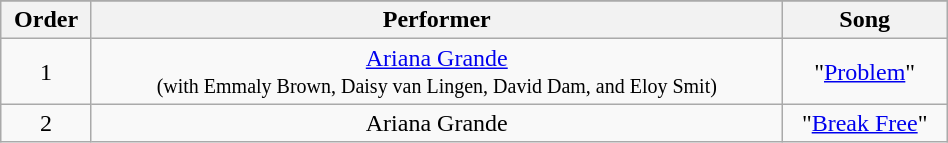<table class="wikitable" style="text-align:center; width:50%;">
<tr>
</tr>
<tr>
<th>Order</th>
<th>Performer</th>
<th>Song</th>
</tr>
<tr>
<td>1</td>
<td><a href='#'>Ariana Grande</a> <br><small>(with Emmaly Brown, Daisy van Lingen, David Dam, and Eloy Smit)</small></td>
<td>"<a href='#'>Problem</a>"</td>
</tr>
<tr>
<td>2</td>
<td>Ariana Grande</td>
<td>"<a href='#'>Break Free</a>"</td>
</tr>
</table>
